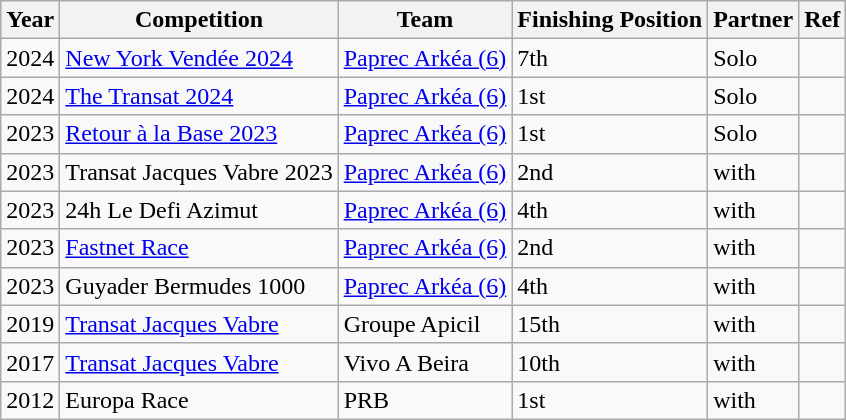<table class="wikitable">
<tr>
<th>Year</th>
<th>Competition</th>
<th>Team</th>
<th>Finishing Position</th>
<th>Partner</th>
<th>Ref</th>
</tr>
<tr>
<td>2024</td>
<td><a href='#'>New York Vendée 2024</a></td>
<td><a href='#'>Paprec Arkéa (6)</a></td>
<td>7th</td>
<td>Solo</td>
<td></td>
</tr>
<tr>
<td>2024</td>
<td><a href='#'>The Transat 2024</a></td>
<td><a href='#'>Paprec Arkéa (6)</a></td>
<td>1st</td>
<td>Solo</td>
<td></td>
</tr>
<tr>
<td>2023</td>
<td><a href='#'>Retour à la Base 2023</a></td>
<td><a href='#'>Paprec Arkéa (6)</a></td>
<td>1st</td>
<td>Solo</td>
<td></td>
</tr>
<tr>
<td>2023</td>
<td>Transat Jacques Vabre 2023</td>
<td><a href='#'>Paprec Arkéa (6)</a></td>
<td>2nd</td>
<td>with </td>
<td></td>
</tr>
<tr>
<td>2023</td>
<td>24h Le Defi Azimut</td>
<td><a href='#'>Paprec Arkéa (6)</a></td>
<td>4th</td>
<td>with </td>
<td></td>
</tr>
<tr>
<td>2023</td>
<td><a href='#'>Fastnet Race</a></td>
<td><a href='#'>Paprec Arkéa (6)</a></td>
<td>2nd</td>
<td>with </td>
<td></td>
</tr>
<tr>
<td>2023</td>
<td>Guyader Bermudes 1000</td>
<td><a href='#'>Paprec Arkéa (6)</a></td>
<td>4th</td>
<td>with </td>
<td></td>
</tr>
<tr>
<td>2019</td>
<td><a href='#'>Transat Jacques Vabre</a></td>
<td>Groupe Apicil</td>
<td>15th</td>
<td>with </td>
<td></td>
</tr>
<tr>
<td>2017</td>
<td><a href='#'>Transat Jacques Vabre</a></td>
<td>Vivo A Beira</td>
<td>10th</td>
<td>with </td>
<td></td>
</tr>
<tr>
<td>2012</td>
<td>Europa Race</td>
<td>PRB</td>
<td>1st</td>
<td>with </td>
<td></td>
</tr>
</table>
